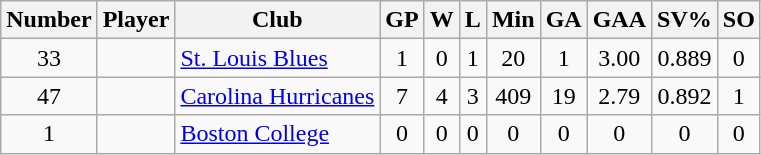<table class="wikitable sortable" style="text-align:center; padding:4px; border-spacing=0;">
<tr>
<th>Number</th>
<th>Player</th>
<th>Club</th>
<th>GP</th>
<th>W</th>
<th>L</th>
<th>Min</th>
<th>GA</th>
<th>GAA</th>
<th>SV%</th>
<th>SO</th>
</tr>
<tr>
<td>33</td>
<td align=left></td>
<td align=left><a href='#'>St. Louis Blues</a></td>
<td>1</td>
<td>0</td>
<td>1</td>
<td>20</td>
<td>1</td>
<td>3.00</td>
<td>0.889</td>
<td>0</td>
</tr>
<tr>
<td>47</td>
<td align=left></td>
<td align=left><a href='#'>Carolina Hurricanes</a></td>
<td>7</td>
<td>4</td>
<td>3</td>
<td>409</td>
<td>19</td>
<td>2.79</td>
<td>0.892</td>
<td>1</td>
</tr>
<tr>
<td>1</td>
<td align=left></td>
<td align=left><a href='#'>Boston College</a></td>
<td>0</td>
<td>0</td>
<td>0</td>
<td>0</td>
<td>0</td>
<td>0</td>
<td>0</td>
<td>0</td>
</tr>
</table>
